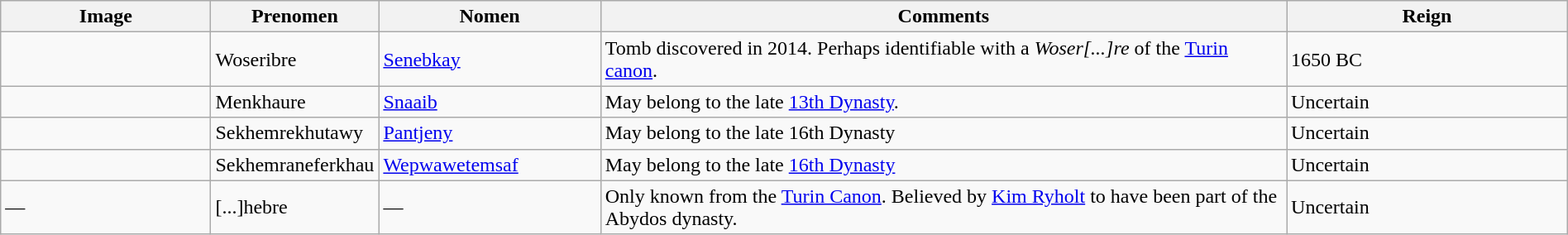<table class="wikitable" width="100%">
<tr>
<th width="15%">Image</th>
<th>Prenomen</th>
<th width="15%">Nomen</th>
<th width="50%">Comments</th>
<th width="20%">Reign</th>
</tr>
<tr>
<td></td>
<td>Woseribre</td>
<td><a href='#'>Senebkay</a></td>
<td>Tomb discovered in 2014. Perhaps identifiable with a <em>Woser[...]re</em> of the <a href='#'>Turin canon</a>.</td>
<td> 1650 BC</td>
</tr>
<tr>
<td></td>
<td>Menkhaure</td>
<td><a href='#'>Snaaib</a></td>
<td>May belong to the late <a href='#'>13th Dynasty</a>.</td>
<td>Uncertain</td>
</tr>
<tr>
<td></td>
<td>Sekhemrekhutawy</td>
<td><a href='#'>Pantjeny</a></td>
<td>May belong to the late 16th Dynasty</td>
<td>Uncertain</td>
</tr>
<tr>
<td></td>
<td>Sekhemraneferkhau</td>
<td><a href='#'>Wepwawetemsaf</a></td>
<td>May belong to the late <a href='#'>16th Dynasty</a></td>
<td>Uncertain</td>
</tr>
<tr>
<td>—</td>
<td>[...]hebre</td>
<td>—</td>
<td>Only known from the <a href='#'>Turin Canon</a>. Believed by <a href='#'>Kim Ryholt</a> to have been part of the Abydos dynasty.</td>
<td>Uncertain</td>
</tr>
</table>
